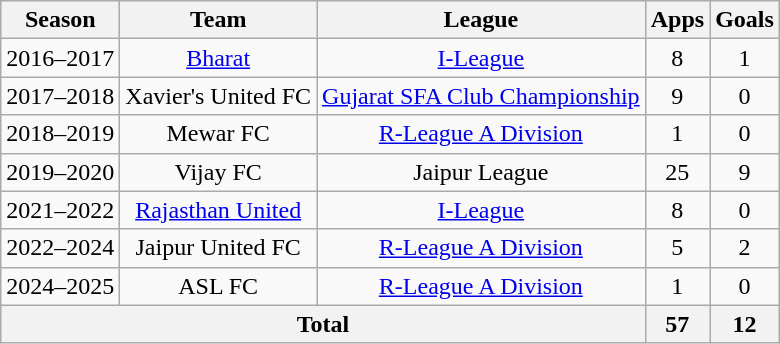<table class="wikitable" style="text-align:center;">
<tr>
<th>Season</th>
<th>Team</th>
<th>League</th>
<th>Apps</th>
<th>Goals</th>
</tr>
<tr>
<td>2016–2017</td>
<td><a href='#'>Bharat</a></td>
<td><a href='#'>I-League</a></td>
<td>8</td>
<td>1</td>
</tr>
<tr>
<td>2017–2018</td>
<td>Xavier's United FC</td>
<td><a href='#'>Gujarat SFA Club Championship</a></td>
<td>9</td>
<td>0</td>
</tr>
<tr>
<td>2018–2019</td>
<td>Mewar FC</td>
<td><a href='#'>R-League A Division</a></td>
<td>1</td>
<td>0</td>
</tr>
<tr>
<td>2019–2020</td>
<td>Vijay FC</td>
<td>Jaipur League</td>
<td>25</td>
<td>9</td>
</tr>
<tr>
<td>2021–2022</td>
<td><a href='#'>Rajasthan United</a></td>
<td><a href='#'>I-League</a></td>
<td>8</td>
<td>0</td>
</tr>
<tr>
<td>2022–2024</td>
<td>Jaipur United FC</td>
<td><a href='#'>R-League A Division</a></td>
<td>5</td>
<td>2</td>
</tr>
<tr>
<td>2024–2025</td>
<td>ASL FC</td>
<td><a href='#'>R-League A Division</a></td>
<td>1</td>
<td>0</td>
</tr>
<tr>
<th colspan="3">Total</th>
<th><strong>57</strong></th>
<th><strong>12</strong></th>
</tr>
</table>
